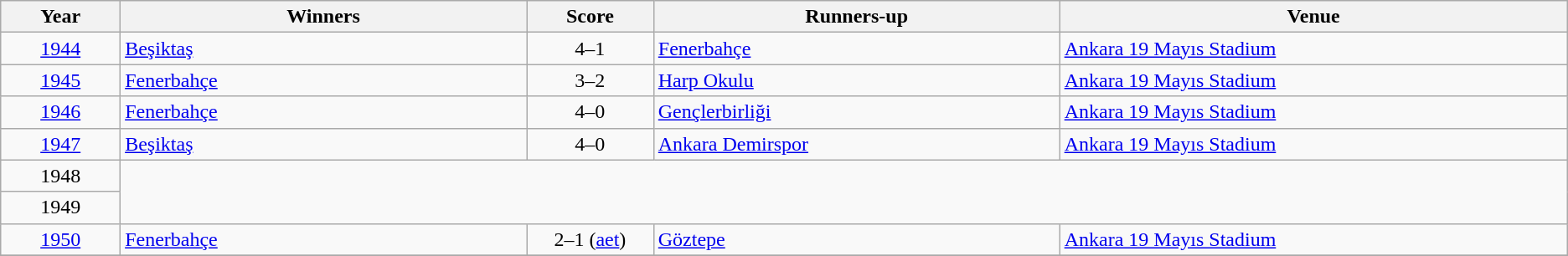<table class="sortable wikitable">
<tr>
<th width=2%>Year</th>
<th width=8%>Winners</th>
<th width=2%>Score</th>
<th width=8%>Runners-up</th>
<th width=10%>Venue</th>
</tr>
<tr>
<td align=center><a href='#'>1944</a></td>
<td> <a href='#'>Beşiktaş</a></td>
<td align=center>4–1</td>
<td> <a href='#'>Fenerbahçe</a></td>
<td><a href='#'>Ankara 19 Mayıs Stadium</a></td>
</tr>
<tr>
<td align=center><a href='#'>1945</a></td>
<td> <a href='#'>Fenerbahçe</a></td>
<td align=center>3–2</td>
<td> <a href='#'>Harp Okulu</a></td>
<td><a href='#'>Ankara 19 Mayıs Stadium</a></td>
</tr>
<tr>
<td align=center><a href='#'>1946</a></td>
<td> <a href='#'>Fenerbahçe</a></td>
<td align=center>4–0</td>
<td> <a href='#'>Gençlerbirliği</a></td>
<td><a href='#'>Ankara 19 Mayıs Stadium</a></td>
</tr>
<tr>
<td align=center><a href='#'>1947</a></td>
<td> <a href='#'>Beşiktaş</a></td>
<td align=center>4–0</td>
<td> <a href='#'>Ankara Demirspor</a></td>
<td><a href='#'>Ankara 19 Mayıs Stadium</a></td>
</tr>
<tr>
<td align=center>1948</td>
<td rowspan=2 colspan=4></td>
</tr>
<tr>
<td align=center>1949</td>
</tr>
<tr>
<td align=center><a href='#'>1950</a></td>
<td> <a href='#'>Fenerbahçe</a></td>
<td align=center>2–1 (<a href='#'>aet</a>)</td>
<td> <a href='#'>Göztepe</a></td>
<td><a href='#'>Ankara 19 Mayıs Stadium</a></td>
</tr>
<tr>
</tr>
</table>
